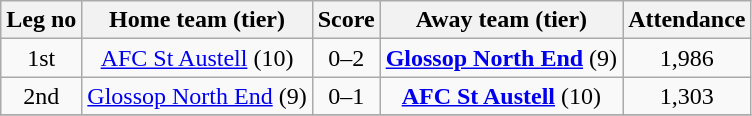<table class="wikitable" style="text-align:center">
<tr>
<th>Leg no</th>
<th>Home team (tier)</th>
<th>Score</th>
<th>Away team (tier)</th>
<th>Attendance</th>
</tr>
<tr>
<td>1st</td>
<td><a href='#'>AFC St Austell</a> (10)</td>
<td>0–2</td>
<td><strong><a href='#'>Glossop North End</a></strong> (9)</td>
<td>1,986</td>
</tr>
<tr>
<td>2nd</td>
<td><a href='#'>Glossop North End</a> (9)</td>
<td>0–1</td>
<td><strong><a href='#'>AFC St Austell</a></strong> (10)</td>
<td>1,303</td>
</tr>
<tr>
</tr>
</table>
